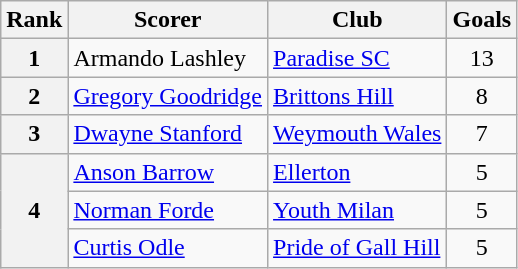<table class="wikitable" style="text-align:center">
<tr>
<th>Rank</th>
<th>Scorer</th>
<th>Club</th>
<th>Goals</th>
</tr>
<tr>
<th>1</th>
<td align="left"> Armando Lashley</td>
<td align="left"><a href='#'>Paradise SC</a></td>
<td>13</td>
</tr>
<tr>
<th>2</th>
<td align="left"> <a href='#'>Gregory Goodridge</a></td>
<td align="left"><a href='#'>Brittons Hill</a></td>
<td>8</td>
</tr>
<tr>
<th>3</th>
<td align="left"> <a href='#'>Dwayne Stanford</a></td>
<td align="left"><a href='#'>Weymouth Wales</a></td>
<td>7</td>
</tr>
<tr>
<th rowspan="3">4</th>
<td align="left"> <a href='#'>Anson Barrow</a></td>
<td align="left"><a href='#'>Ellerton</a></td>
<td>5</td>
</tr>
<tr>
<td align="left"> <a href='#'>Norman Forde</a></td>
<td align="left"><a href='#'>Youth Milan</a></td>
<td>5</td>
</tr>
<tr>
<td align="left"> <a href='#'>Curtis Odle</a></td>
<td align="left"><a href='#'>Pride of Gall Hill</a></td>
<td>5</td>
</tr>
</table>
